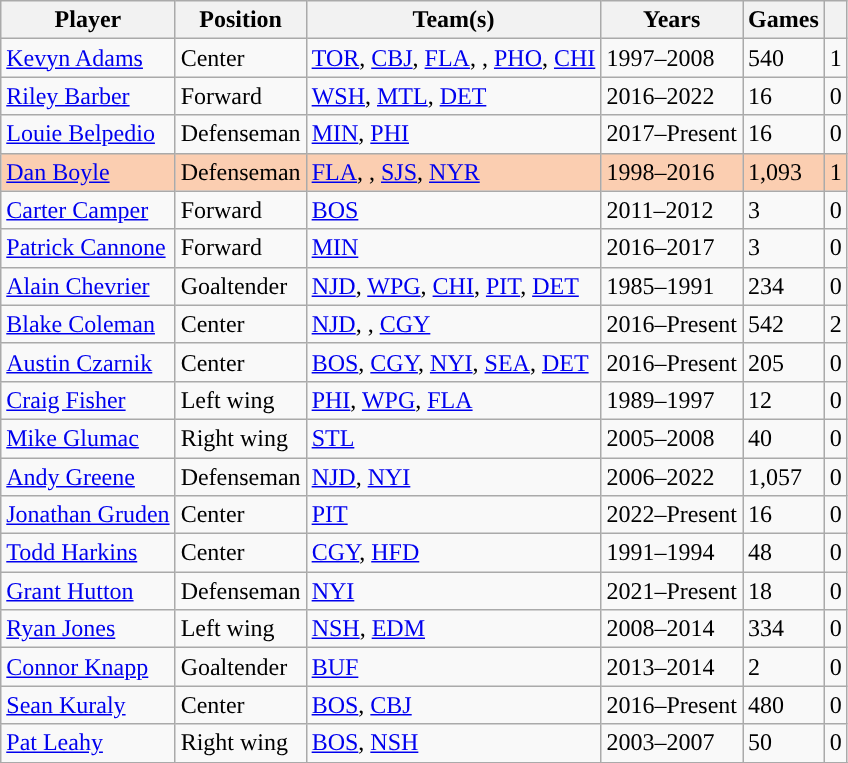<table class="wikitable sortable">
<tr>
<th>Player</th>
<th>Position</th>
<th>Team(s)</th>
<th>Years</th>
<th>Games</th>
<th><a href='#'></a></th>
</tr>
<tr>
<td><a href='#'>Kevyn Adams</a></td>
<td>Center</td>
<td><a href='#'>TOR</a>, <a href='#'>CBJ</a>, <a href='#'>FLA</a>, <span><strong></strong></span>, <a href='#'>PHO</a>, <a href='#'>CHI</a></td>
<td>1997–2008</td>
<td>540</td>
<td>1</td>
</tr>
<tr>
<td><a href='#'>Riley Barber</a></td>
<td>Forward</td>
<td><a href='#'>WSH</a>, <a href='#'>MTL</a>, <a href='#'>DET</a></td>
<td>2016–2022</td>
<td>16</td>
<td>0</td>
</tr>
<tr>
<td><a href='#'>Louie Belpedio</a></td>
<td>Defenseman</td>
<td><a href='#'>MIN</a>, <a href='#'>PHI</a></td>
<td>2017–Present</td>
<td>16</td>
<td>0</td>
</tr>
<tr bgcolor=FBCEB1>
<td><a href='#'>Dan Boyle</a></td>
<td>Defenseman</td>
<td><a href='#'>FLA</a>, <span><strong></strong></span>, <a href='#'>SJS</a>, <a href='#'>NYR</a></td>
<td>1998–2016</td>
<td>1,093</td>
<td>1</td>
</tr>
<tr>
<td><a href='#'>Carter Camper</a></td>
<td>Forward</td>
<td><a href='#'>BOS</a></td>
<td>2011–2012</td>
<td>3</td>
<td>0</td>
</tr>
<tr>
<td><a href='#'>Patrick Cannone</a></td>
<td>Forward</td>
<td><a href='#'>MIN</a></td>
<td>2016–2017</td>
<td>3</td>
<td>0</td>
</tr>
<tr>
<td><a href='#'>Alain Chevrier</a></td>
<td>Goaltender</td>
<td><a href='#'>NJD</a>, <a href='#'>WPG</a>, <a href='#'>CHI</a>, <a href='#'>PIT</a>, <a href='#'>DET</a></td>
<td>1985–1991</td>
<td>234</td>
<td>0</td>
</tr>
<tr>
<td><a href='#'>Blake Coleman</a></td>
<td>Center</td>
<td><a href='#'>NJD</a>, <span><strong></strong></span>, <a href='#'>CGY</a></td>
<td>2016–Present</td>
<td>542</td>
<td>2</td>
</tr>
<tr>
<td><a href='#'>Austin Czarnik</a></td>
<td>Center</td>
<td><a href='#'>BOS</a>, <a href='#'>CGY</a>, <a href='#'>NYI</a>, <a href='#'>SEA</a>, <a href='#'>DET</a></td>
<td>2016–Present</td>
<td>205</td>
<td>0</td>
</tr>
<tr>
<td><a href='#'>Craig Fisher</a></td>
<td>Left wing</td>
<td><a href='#'>PHI</a>, <a href='#'>WPG</a>, <a href='#'>FLA</a></td>
<td>1989–1997</td>
<td>12</td>
<td>0</td>
</tr>
<tr>
<td><a href='#'>Mike Glumac</a></td>
<td>Right wing</td>
<td><a href='#'>STL</a></td>
<td>2005–2008</td>
<td>40</td>
<td>0</td>
</tr>
<tr>
<td><a href='#'>Andy Greene</a></td>
<td>Defenseman</td>
<td><a href='#'>NJD</a>, <a href='#'>NYI</a></td>
<td>2006–2022</td>
<td>1,057</td>
<td>0</td>
</tr>
<tr>
<td><a href='#'>Jonathan Gruden</a></td>
<td>Center</td>
<td><a href='#'>PIT</a></td>
<td>2022–Present</td>
<td>16</td>
<td>0</td>
</tr>
<tr>
<td><a href='#'>Todd Harkins</a></td>
<td>Center</td>
<td><a href='#'>CGY</a>, <a href='#'>HFD</a></td>
<td>1991–1994</td>
<td>48</td>
<td>0</td>
</tr>
<tr>
<td><a href='#'>Grant Hutton</a></td>
<td>Defenseman</td>
<td><a href='#'>NYI</a></td>
<td>2021–Present</td>
<td>18</td>
<td>0</td>
</tr>
<tr>
<td><a href='#'>Ryan Jones</a></td>
<td>Left wing</td>
<td><a href='#'>NSH</a>, <a href='#'>EDM</a></td>
<td>2008–2014</td>
<td>334</td>
<td>0</td>
</tr>
<tr>
<td><a href='#'>Connor Knapp</a></td>
<td>Goaltender</td>
<td><a href='#'>BUF</a></td>
<td>2013–2014</td>
<td>2</td>
<td>0</td>
</tr>
<tr>
<td><a href='#'>Sean Kuraly</a></td>
<td>Center</td>
<td><a href='#'>BOS</a>, <a href='#'>CBJ</a></td>
<td>2016–Present</td>
<td>480</td>
<td>0</td>
</tr>
<tr>
<td><a href='#'>Pat Leahy</a></td>
<td>Right wing</td>
<td><a href='#'>BOS</a>, <a href='#'>NSH</a></td>
<td>2003–2007</td>
<td>50</td>
<td>0</td>
</tr>
<tr>
</tr>
</table>
